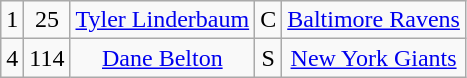<table class="wikitable" style="text-align:center">
<tr>
<td>1</td>
<td>25</td>
<td><a href='#'>Tyler Linderbaum</a></td>
<td>C</td>
<td><a href='#'>Baltimore Ravens</a></td>
</tr>
<tr>
<td>4</td>
<td>114</td>
<td><a href='#'>Dane Belton</a></td>
<td>S</td>
<td><a href='#'>New York Giants</a></td>
</tr>
</table>
